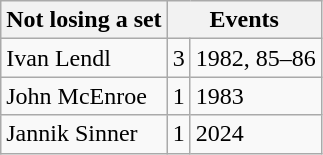<table class="wikitable" style="display:inline-table;">
<tr>
<th>Not losing a set</th>
<th colspan="2">Events</th>
</tr>
<tr>
<td> Ivan Lendl</td>
<td>3</td>
<td>1982, 85–86</td>
</tr>
<tr>
<td> John McEnroe</td>
<td>1</td>
<td>1983</td>
</tr>
<tr>
<td> Jannik Sinner</td>
<td>1</td>
<td>2024</td>
</tr>
</table>
